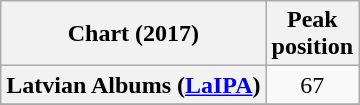<table class="wikitable plainrowheaders" style="text-align:center">
<tr>
<th scope="col">Chart (2017)</th>
<th scope="col">Peak<br>position</th>
</tr>
<tr>
<th scope="row">Latvian Albums (<a href='#'>LaIPA</a>)</th>
<td>67</td>
</tr>
<tr>
</tr>
</table>
